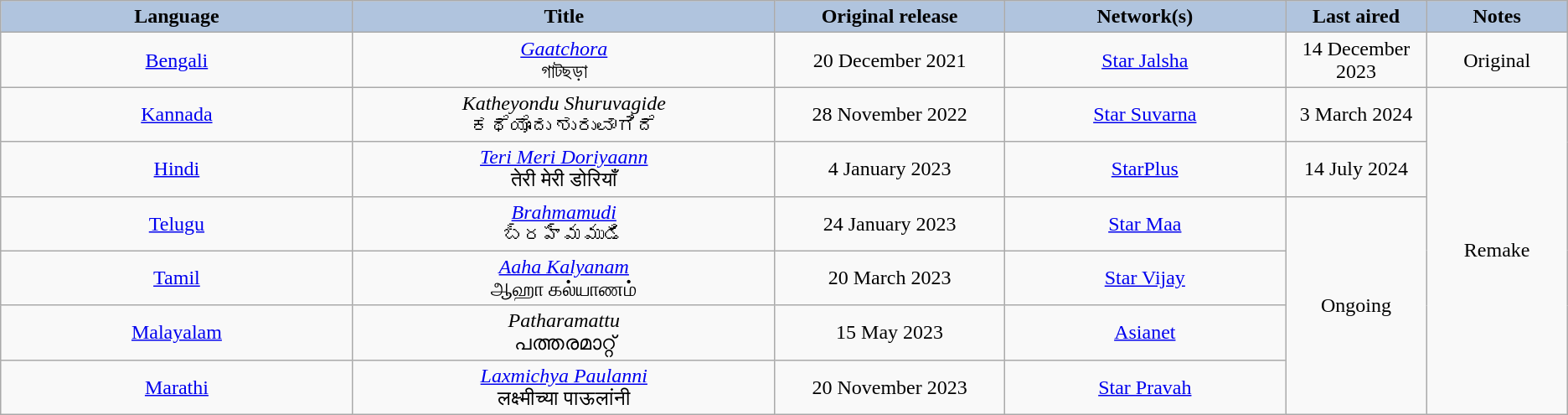<table class="wikitable" style="text-align:center;">
<tr>
<th style="background:LightSteelBlue; width:20%;">Language</th>
<th style="background:LightSteelBlue; width:24%;">Title</th>
<th style="background:LightSteelBlue; width:13%;">Original release</th>
<th style="background:LightSteelBlue; width:16%;">Network(s)</th>
<th style="background:LightSteelBlue; width:8%;">Last aired</th>
<th style="background:LightSteelBlue; width:8%;">Notes</th>
</tr>
<tr>
<td><a href='#'>Bengali</a></td>
<td><em><a href='#'>Gaatchora</a></em> <br> গাটছড়া</td>
<td>20 December 2021</td>
<td><a href='#'>Star Jalsha</a></td>
<td>14 December 2023</td>
<td>Original</td>
</tr>
<tr>
<td><a href='#'>Kannada</a></td>
<td><em>Katheyondu Shuruvagide</em> <br> ಕಥೆಯೊಂದು ಶುರುವಾಗಿದೆ</td>
<td>28 November 2022</td>
<td><a href='#'>Star Suvarna</a></td>
<td>3 March 2024</td>
<td rowspan="6">Remake</td>
</tr>
<tr>
<td><a href='#'>Hindi</a></td>
<td><em><a href='#'>Teri Meri Doriyaann</a></em> <br> तेरी मेरी डोरियाँ</td>
<td>4 January 2023</td>
<td><a href='#'>StarPlus</a></td>
<td>14 July 2024</td>
</tr>
<tr>
<td><a href='#'>Telugu</a></td>
<td><em><a href='#'>Brahmamudi</a></em> <br> బ్రహ్మముడి</td>
<td>24 January 2023</td>
<td><a href='#'>Star Maa</a></td>
<td rowspan="4">Ongoing</td>
</tr>
<tr>
<td><a href='#'>Tamil</a></td>
<td><em><a href='#'>Aaha Kalyanam</a></em> <br> ஆஹா கல்யாணம்</td>
<td>20 March 2023</td>
<td><a href='#'>Star Vijay</a></td>
</tr>
<tr ongoing>
<td><a href='#'>Malayalam</a></td>
<td><em>Patharamattu</em> <br> പത്തരമാറ്റ്</td>
<td>15 May 2023</td>
<td><a href='#'>Asianet</a></td>
</tr>
<tr>
<td><a href='#'>Marathi</a></td>
<td><em><a href='#'>Laxmichya Paulanni</a></em> <br> लक्ष्मीच्या पाऊलांनी</td>
<td>20 November 2023</td>
<td><a href='#'>Star Pravah</a></td>
</tr>
</table>
